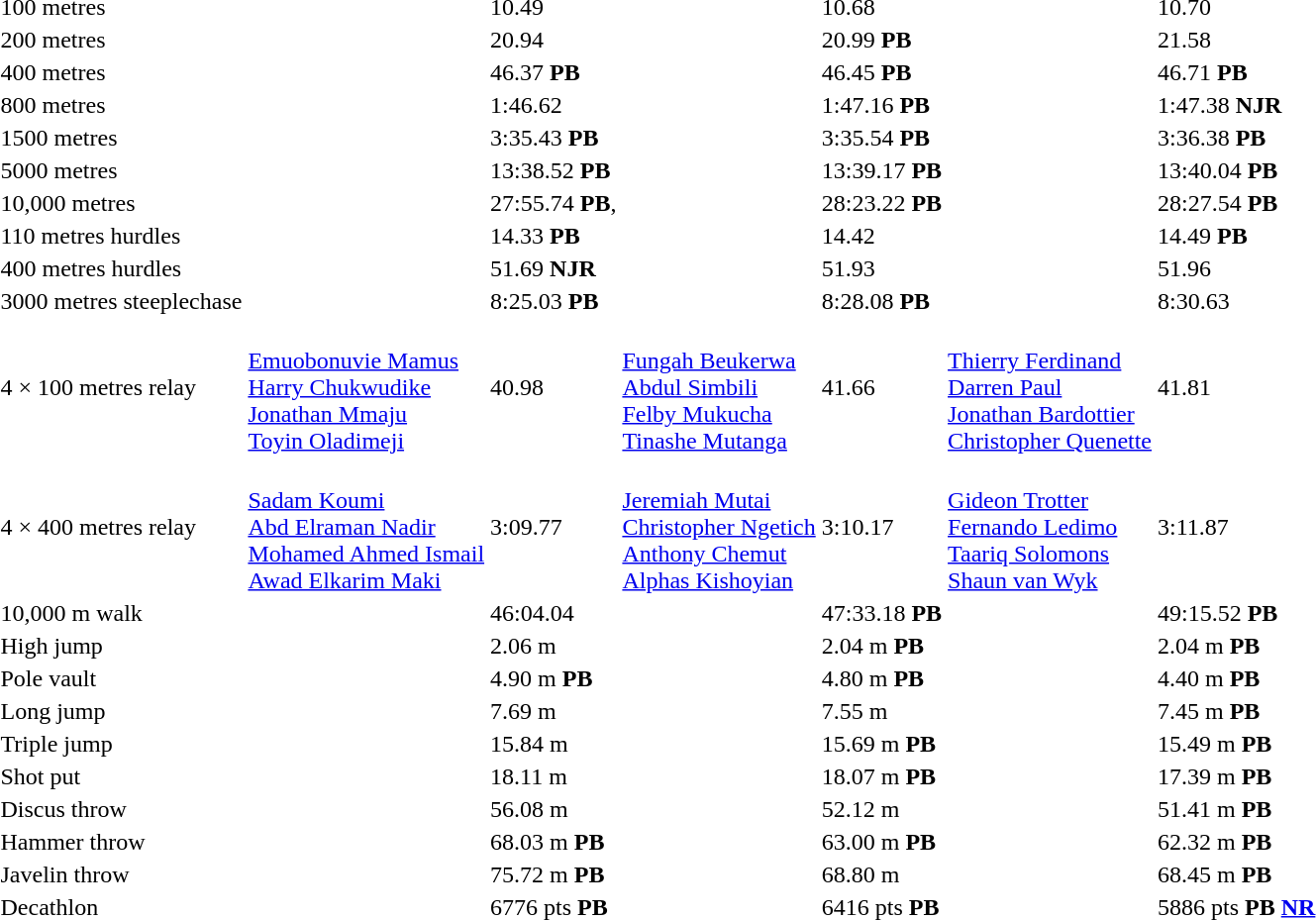<table>
<tr>
<td>100 metres</td>
<td></td>
<td>10.49</td>
<td></td>
<td>10.68</td>
<td></td>
<td>10.70</td>
</tr>
<tr>
<td>200 metres</td>
<td></td>
<td>20.94</td>
<td></td>
<td>20.99 <strong>PB</strong></td>
<td></td>
<td>21.58</td>
</tr>
<tr>
<td>400 metres</td>
<td></td>
<td>46.37 <strong>PB</strong></td>
<td></td>
<td>46.45 <strong>PB</strong></td>
<td></td>
<td>46.71 <strong>PB</strong></td>
</tr>
<tr>
<td>800 metres</td>
<td></td>
<td>1:46.62</td>
<td></td>
<td>1:47.16 <strong>PB</strong></td>
<td></td>
<td>1:47.38 <strong>NJR</strong></td>
</tr>
<tr>
<td>1500 metres</td>
<td></td>
<td>3:35.43 <strong>PB</strong></td>
<td></td>
<td>3:35.54 <strong>PB</strong></td>
<td></td>
<td>3:36.38 <strong>PB</strong></td>
</tr>
<tr>
<td>5000 metres</td>
<td></td>
<td>13:38.52 <strong>PB</strong></td>
<td></td>
<td>13:39.17 <strong>PB</strong></td>
<td></td>
<td>13:40.04 <strong>PB</strong></td>
</tr>
<tr>
<td>10,000 metres</td>
<td></td>
<td>27:55.74 <strong>PB</strong>, </td>
<td></td>
<td>28:23.22 <strong>PB</strong></td>
<td></td>
<td>28:27.54 <strong>PB</strong></td>
</tr>
<tr>
<td>110 metres hurdles</td>
<td></td>
<td>14.33 <strong>PB</strong></td>
<td></td>
<td>14.42</td>
<td></td>
<td>14.49 <strong>PB</strong></td>
</tr>
<tr>
<td>400 metres hurdles</td>
<td></td>
<td>51.69 <strong>NJR</strong></td>
<td></td>
<td>51.93</td>
<td></td>
<td>51.96</td>
</tr>
<tr>
<td>3000 metres steeplechase</td>
<td></td>
<td>8:25.03 <strong>PB</strong></td>
<td></td>
<td>8:28.08 <strong>PB</strong></td>
<td></td>
<td>8:30.63</td>
</tr>
<tr>
<td>4 × 100 metres relay</td>
<td><br><a href='#'>Emuobonuvie Mamus</a><br><a href='#'>Harry Chukwudike</a><br><a href='#'>Jonathan Mmaju</a><br><a href='#'>Toyin Oladimeji</a></td>
<td>40.98</td>
<td><br><a href='#'>Fungah Beukerwa</a><br><a href='#'>Abdul Simbili</a><br><a href='#'>Felby Mukucha</a><br><a href='#'>Tinashe Mutanga</a></td>
<td>41.66</td>
<td><br><a href='#'>Thierry Ferdinand</a><br><a href='#'>Darren Paul</a><br><a href='#'>Jonathan Bardottier</a><br><a href='#'>Christopher Quenette</a></td>
<td>41.81</td>
</tr>
<tr>
<td>4 × 400 metres relay</td>
<td><br><a href='#'>Sadam Koumi</a><br><a href='#'>Abd Elraman Nadir</a><br><a href='#'>Mohamed Ahmed Ismail</a><br><a href='#'>Awad Elkarim Maki</a></td>
<td>3:09.77</td>
<td><br><a href='#'>Jeremiah Mutai</a><br><a href='#'>Christopher Ngetich</a><br><a href='#'>Anthony Chemut</a><br><a href='#'>Alphas Kishoyian</a></td>
<td>3:10.17</td>
<td><br><a href='#'>Gideon Trotter</a><br><a href='#'>Fernando Ledimo</a><br><a href='#'>Taariq Solomons</a><br><a href='#'>Shaun van Wyk</a></td>
<td>3:11.87</td>
</tr>
<tr>
<td>10,000 m walk</td>
<td></td>
<td>46:04.04</td>
<td></td>
<td>47:33.18 <strong>PB</strong></td>
<td></td>
<td>49:15.52 <strong>PB</strong></td>
</tr>
<tr>
<td>High jump</td>
<td></td>
<td>2.06 m</td>
<td></td>
<td>2.04 m <strong>PB</strong></td>
<td></td>
<td>2.04 m <strong>PB</strong></td>
</tr>
<tr>
<td>Pole vault</td>
<td></td>
<td>4.90 m <strong>PB</strong></td>
<td></td>
<td>4.80 m <strong>PB</strong></td>
<td></td>
<td>4.40 m <strong>PB</strong></td>
</tr>
<tr>
<td>Long jump</td>
<td></td>
<td>7.69 m</td>
<td></td>
<td>7.55 m</td>
<td></td>
<td>7.45 m <strong>PB</strong></td>
</tr>
<tr>
<td>Triple jump</td>
<td></td>
<td>15.84 m</td>
<td></td>
<td>15.69 m <strong>PB</strong></td>
<td></td>
<td>15.49 m <strong>PB</strong></td>
</tr>
<tr>
<td>Shot put</td>
<td></td>
<td>18.11 m</td>
<td></td>
<td>18.07 m <strong>PB</strong></td>
<td></td>
<td>17.39 m <strong>PB</strong></td>
</tr>
<tr>
<td>Discus throw</td>
<td></td>
<td>56.08 m</td>
<td></td>
<td>52.12 m</td>
<td></td>
<td>51.41 m <strong>PB</strong></td>
</tr>
<tr>
<td>Hammer throw</td>
<td></td>
<td>68.03 m <strong>PB</strong></td>
<td></td>
<td>63.00 m <strong>PB</strong></td>
<td></td>
<td>62.32 m <strong>PB</strong></td>
</tr>
<tr>
<td>Javelin throw</td>
<td></td>
<td>75.72 m <strong>PB</strong></td>
<td></td>
<td>68.80 m</td>
<td></td>
<td>68.45 m <strong>PB</strong></td>
</tr>
<tr>
<td>Decathlon</td>
<td></td>
<td>6776 pts <strong>PB</strong></td>
<td></td>
<td>6416 pts <strong>PB</strong></td>
<td></td>
<td>5886 pts <strong>PB</strong> <strong><a href='#'>NR</a></strong></td>
</tr>
</table>
